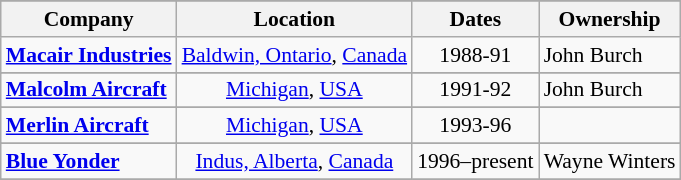<table class="wikitable" align=center style="font-size:90%;">
<tr>
</tr>
<tr style="background:#efefef;">
<th>Company</th>
<th>Location</th>
<th>Dates</th>
<th>Ownership</th>
</tr>
<tr>
<td align=left><strong><a href='#'>Macair Industries</a></strong></td>
<td align=center><a href='#'>Baldwin, Ontario</a>, <a href='#'>Canada</a></td>
<td align=center>1988-91</td>
<td align=left>John Burch</td>
</tr>
<tr>
</tr>
<tr>
<td align=left><strong><a href='#'>Malcolm Aircraft</a></strong></td>
<td align=center><a href='#'>Michigan</a>, <a href='#'>USA</a></td>
<td align=center>1991-92</td>
<td align=left>John Burch</td>
</tr>
<tr>
</tr>
<tr>
<td align=left><strong><a href='#'>Merlin Aircraft</a></strong></td>
<td align=center><a href='#'>Michigan</a>, <a href='#'>USA</a></td>
<td align=center>1993-96</td>
<td align=left></td>
</tr>
<tr>
</tr>
<tr>
<td align=left><strong><a href='#'>Blue Yonder</a></strong></td>
<td align=center><a href='#'>Indus, Alberta</a>, <a href='#'>Canada</a></td>
<td align=center>1996–present</td>
<td align=left>Wayne Winters</td>
</tr>
<tr>
</tr>
</table>
